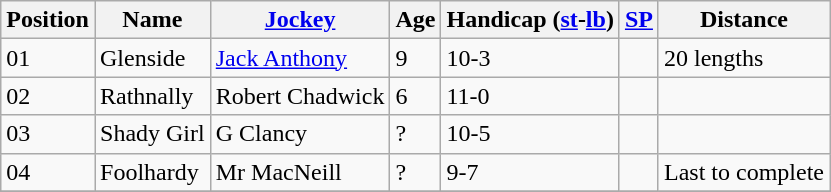<table class="wikitable sortable">
<tr>
<th data-sort-type="number">Position</th>
<th>Name</th>
<th><a href='#'>Jockey</a></th>
<th data-sort-type="number">Age</th>
<th>Handicap (<a href='#'>st</a>-<a href='#'>lb</a>)</th>
<th><a href='#'>SP</a></th>
<th>Distance</th>
</tr>
<tr>
<td>01</td>
<td>Glenside</td>
<td><a href='#'>Jack Anthony</a></td>
<td>9</td>
<td>10-3</td>
<td></td>
<td>20 lengths</td>
</tr>
<tr>
<td>02</td>
<td>Rathnally</td>
<td>Robert Chadwick</td>
<td>6</td>
<td>11-0</td>
<td></td>
<td></td>
</tr>
<tr>
<td>03</td>
<td>Shady Girl</td>
<td>G Clancy</td>
<td>?</td>
<td>10-5</td>
<td></td>
<td></td>
</tr>
<tr>
<td>04</td>
<td>Foolhardy</td>
<td>Mr MacNeill</td>
<td>?</td>
<td>9-7</td>
<td></td>
<td>Last to complete</td>
</tr>
<tr>
</tr>
</table>
